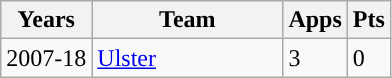<table class="wikitable" style="text-align:left;">
<tr>
<th>Years</th>
<th width=120px>Team</th>
<th>Apps</th>
<th>Pts</th>
</tr>
<tr>
<td>2007-18</td>
<td><a href='#'>Ulster</a></td>
<td>3</td>
<td>0</td>
</tr>
</table>
